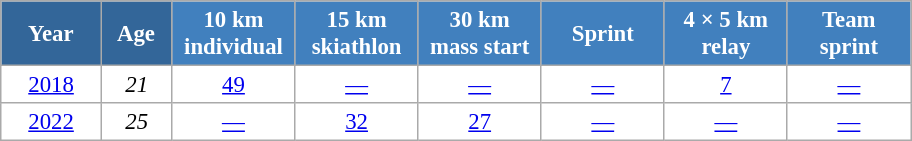<table class="wikitable" style="font-size:95%; text-align:center; border:grey solid 1px; border-collapse:collapse; background:#ffffff;">
<tr>
<th style="background-color:#369; color:white; width:60px;"> Year </th>
<th style="background-color:#369; color:white; width:40px;"> Age </th>
<th style="background-color:#4180be; color:white; width:75px;"> 10 km <br> individual </th>
<th style="background-color:#4180be; color:white; width:75px;"> 15 km <br> skiathlon </th>
<th style="background-color:#4180be; color:white; width:75px;"> 30 km <br> mass start </th>
<th style="background-color:#4180be; color:white; width:75px;"> Sprint </th>
<th style="background-color:#4180be; color:white; width:75px;"> 4 × 5 km <br> relay </th>
<th style="background-color:#4180be; color:white; width:75px;"> Team <br> sprint </th>
</tr>
<tr>
<td><a href='#'>2018</a></td>
<td><em>21</em></td>
<td><a href='#'>49</a></td>
<td><a href='#'>—</a></td>
<td><a href='#'>—</a></td>
<td><a href='#'>—</a></td>
<td><a href='#'>7</a></td>
<td><a href='#'>—</a></td>
</tr>
<tr>
<td><a href='#'>2022</a></td>
<td><em>25</em></td>
<td><a href='#'>—</a></td>
<td><a href='#'>32</a></td>
<td><a href='#'>27</a></td>
<td><a href='#'>—</a></td>
<td><a href='#'>—</a></td>
<td><a href='#'>—</a></td>
</tr>
</table>
